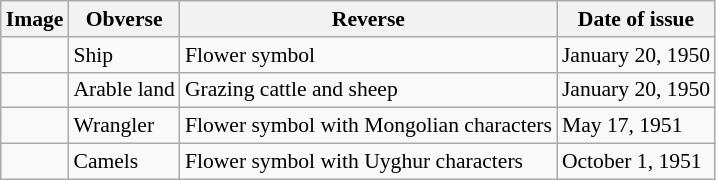<table class="wikitable" style="font-size:90%">
<tr>
<th>Image</th>
<th>Obverse</th>
<th>Reverse</th>
<th>Date of issue</th>
</tr>
<tr>
<td></td>
<td>Ship</td>
<td>Flower symbol</td>
<td>January 20, 1950</td>
</tr>
<tr>
<td></td>
<td>Arable land</td>
<td>Grazing cattle and sheep</td>
<td>January 20, 1950</td>
</tr>
<tr>
<td></td>
<td>Wrangler</td>
<td>Flower symbol with Mongolian characters</td>
<td>May 17, 1951</td>
</tr>
<tr>
<td></td>
<td>Camels</td>
<td>Flower symbol with Uyghur characters</td>
<td>October 1, 1951</td>
</tr>
</table>
